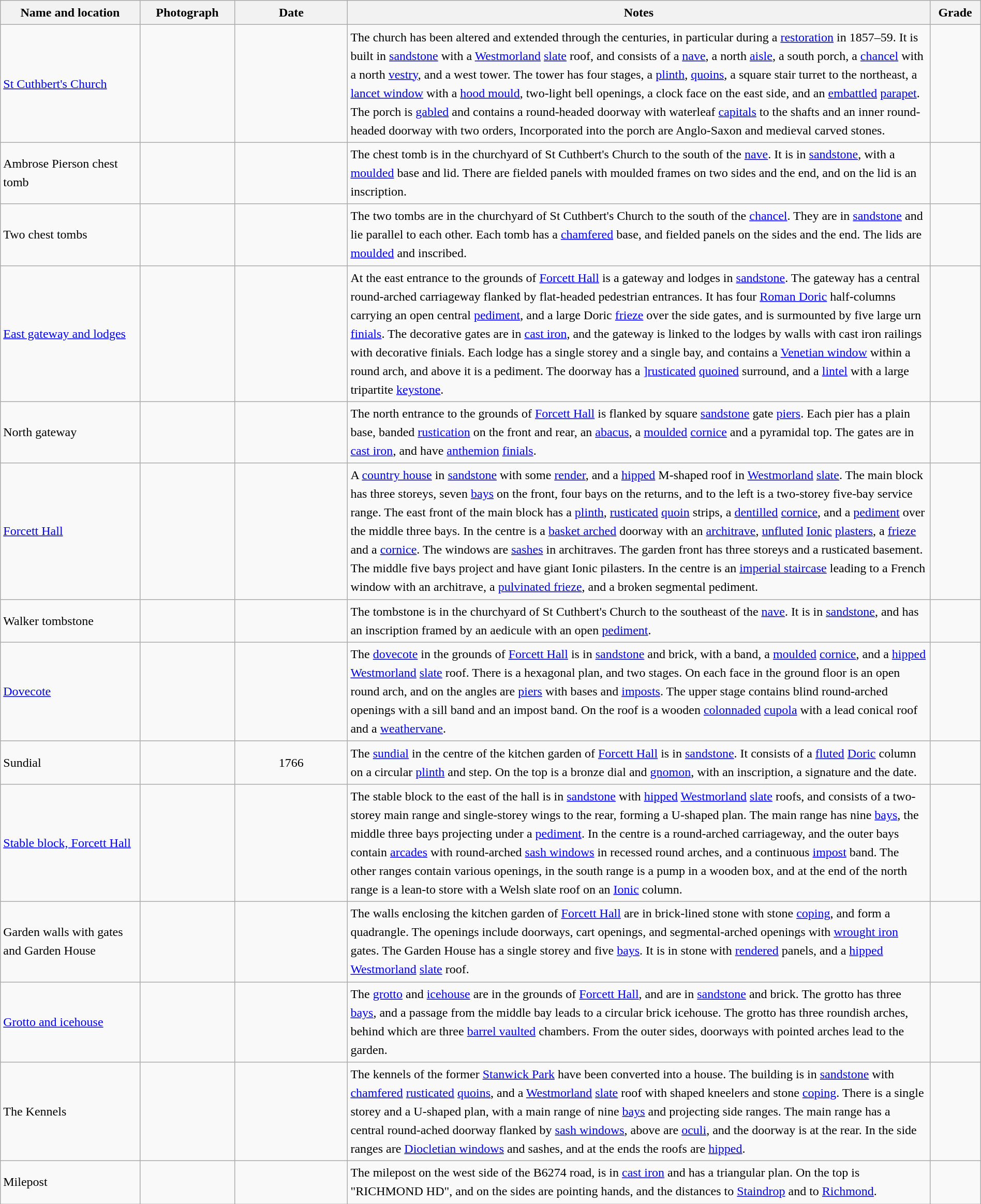<table class="wikitable sortable plainrowheaders" style="width:100%; border:0px; text-align:left; line-height:150%">
<tr>
<th scope="col"  style="width:150px">Name and location</th>
<th scope="col"  style="width:100px" class="unsortable">Photograph</th>
<th scope="col"  style="width:120px">Date</th>
<th scope="col"  style="width:650px" class="unsortable">Notes</th>
<th scope="col"  style="width:50px">Grade</th>
</tr>
<tr>
<td><a href='#'>St Cuthbert's Church</a><br><small></small></td>
<td></td>
<td align="center"></td>
<td>The church has been altered and extended through the centuries, in particular during a <a href='#'>restoration</a> in 1857–59.  It is built in <a href='#'>sandstone</a> with a <a href='#'>Westmorland</a> <a href='#'>slate</a> roof, and consists of a <a href='#'>nave</a>, a north <a href='#'>aisle</a>, a south porch, a <a href='#'>chancel</a> with a north <a href='#'>vestry</a>, and a west tower.  The tower has four stages, a <a href='#'>plinth</a>, <a href='#'>quoins</a>, a square stair turret to the northeast, a <a href='#'>lancet window</a> with a <a href='#'>hood mould</a>, two-light bell openings, a clock face on the east side, and an <a href='#'>embattled</a> <a href='#'>parapet</a>.  The porch is <a href='#'>gabled</a> and contains a round-headed doorway with waterleaf <a href='#'>capitals</a> to the shafts and an inner round-headed doorway with two orders,   Incorporated into the porch are Anglo-Saxon and medieval carved stones.</td>
<td align="center" ></td>
</tr>
<tr>
<td>Ambrose Pierson chest tomb<br><small></small></td>
<td></td>
<td align="center"></td>
<td>The chest tomb is in the churchyard of St Cuthbert's Church to the south of the <a href='#'>nave</a>.  It is in <a href='#'>sandstone</a>, with a <a href='#'>moulded</a> base and lid.  There are fielded panels with moulded frames on two sides and the end, and on the lid is an inscription.</td>
<td align="center" ></td>
</tr>
<tr>
<td>Two chest tombs<br><small></small></td>
<td></td>
<td align="center"></td>
<td>The two tombs are in the churchyard of St Cuthbert's Church to the south of the <a href='#'>chancel</a>.  They are in <a href='#'>sandstone</a> and lie parallel to each other.  Each tomb has a <a href='#'>chamfered</a> base, and fielded panels on the sides and the end.  The lids are <a href='#'>moulded</a> and inscribed.</td>
<td align="center" ></td>
</tr>
<tr>
<td><a href='#'>East gateway and lodges</a><br><small></small></td>
<td></td>
<td align="center"></td>
<td>At the east entrance to the grounds of <a href='#'>Forcett Hall</a> is a gateway and lodges in <a href='#'>sandstone</a>.  The gateway has a central round-arched carriageway flanked by flat-headed pedestrian entrances.  It has four <a href='#'>Roman Doric</a> half-columns carrying an open central <a href='#'>pediment</a>, and a large Doric <a href='#'>frieze</a> over the side gates, and is surmounted by five large urn <a href='#'>finials</a>.  The decorative gates are in <a href='#'>cast iron</a>, and the gateway is linked to the lodges by walls with cast iron railings with decorative finials.  Each lodge has a single storey and a single bay, and contains a <a href='#'>Venetian window</a> within a round arch, and above it is a pediment.  The doorway has a <a href='#'>]rusticated</a> <a href='#'>quoined</a> surround, and a <a href='#'>lintel</a> with a large tripartite <a href='#'>keystone</a>.</td>
<td align="center" ></td>
</tr>
<tr>
<td>North gateway<br><small></small></td>
<td></td>
<td align="center"></td>
<td>The north entrance to the grounds of <a href='#'>Forcett Hall</a> is flanked by square <a href='#'>sandstone</a> gate <a href='#'>piers</a>.  Each pier has a plain base, banded <a href='#'>rustication</a> on the front and rear, an <a href='#'>abacus</a>, a <a href='#'>moulded</a> <a href='#'>cornice</a> and a pyramidal top.  The gates are in <a href='#'>cast iron</a>, and have <a href='#'>anthemion</a> <a href='#'>finials</a>.</td>
<td align="center" ></td>
</tr>
<tr>
<td><a href='#'>Forcett Hall</a><br><small></small></td>
<td></td>
<td align="center"></td>
<td>A <a href='#'>country house</a> in <a href='#'>sandstone</a> with some <a href='#'>render</a>, and a <a href='#'>hipped</a> M-shaped roof in <a href='#'>Westmorland</a> <a href='#'>slate</a>.  The main block has three storeys, seven <a href='#'>bays</a> on the front, four bays on the returns, and to the left is a two-storey five-bay service range.  The east front of the main block has a <a href='#'>plinth</a>, <a href='#'>rusticated</a> <a href='#'>quoin</a> strips, a <a href='#'>dentilled</a> <a href='#'>cornice</a>, and a <a href='#'>pediment</a> over the middle three bays.  In the centre is a <a href='#'>basket arched</a> doorway with an <a href='#'>architrave</a>, <a href='#'>unfluted</a> <a href='#'>Ionic</a> <a href='#'>plasters</a>, a <a href='#'>frieze</a> and a <a href='#'>cornice</a>.  The windows are <a href='#'>sashes</a> in architraves.  The garden front has three storeys and a rusticated basement.  The middle five bays project and have giant Ionic pilasters.  In the centre is an <a href='#'>imperial staircase</a> leading to a French window with an architrave, a <a href='#'>pulvinated frieze</a>, and a broken segmental pediment.</td>
<td align="center" ></td>
</tr>
<tr>
<td>Walker tombstone<br><small></small></td>
<td></td>
<td align="center"></td>
<td>The tombstone is in the churchyard of St Cuthbert's Church to the southeast of the <a href='#'>nave</a>.  It is in <a href='#'>sandstone</a>, and has an inscription framed by an aedicule with an open <a href='#'>pediment</a>.</td>
<td align="center" ></td>
</tr>
<tr>
<td><a href='#'>Dovecote</a><br><small></small></td>
<td></td>
<td align="center"></td>
<td>The <a href='#'>dovecote</a> in the grounds of <a href='#'>Forcett Hall</a> is in <a href='#'>sandstone</a> and brick, with a band, a <a href='#'>moulded</a> <a href='#'>cornice</a>, and a <a href='#'>hipped</a> <a href='#'>Westmorland</a> <a href='#'>slate</a> roof.  There is a hexagonal plan, and two stages.  On each face in the ground floor is an open round arch, and on the angles are <a href='#'>piers</a> with bases and <a href='#'>imposts</a>.  The upper stage contains blind round-arched openings with a sill band and an impost band.  On the roof is a wooden <a href='#'>colonnaded</a> <a href='#'>cupola</a> with a lead conical roof and a <a href='#'>weathervane</a>.</td>
<td align="center" ></td>
</tr>
<tr>
<td>Sundial<br><small></small></td>
<td></td>
<td align="center">1766</td>
<td>The <a href='#'>sundial</a> in the centre of the kitchen garden of <a href='#'>Forcett Hall</a> is in <a href='#'>sandstone</a>.  It consists of a <a href='#'>fluted</a> <a href='#'>Doric</a> column on a circular <a href='#'>plinth</a> and step.  On the top is a bronze dial and <a href='#'>gnomon</a>, with an inscription, a signature and the date.</td>
<td align="center" ></td>
</tr>
<tr>
<td><a href='#'>Stable block, Forcett Hall</a><br><small></small></td>
<td></td>
<td align="center"></td>
<td>The stable block to the east of the hall is in <a href='#'>sandstone</a> with <a href='#'>hipped</a> <a href='#'>Westmorland</a> <a href='#'>slate</a> roofs, and consists of a two-storey main range and single-storey wings to the rear, forming a U-shaped plan.  The main range has nine <a href='#'>bays</a>, the middle three bays projecting under a <a href='#'>pediment</a>.  In the centre is a round-arched carriageway, and the outer bays contain <a href='#'>arcades</a> with round-arched <a href='#'>sash windows</a> in recessed round arches, and a continuous <a href='#'>impost</a> band.  The other ranges contain various openings, in the south range is a pump in a wooden box, and at the end of the north range is a lean-to store with a Welsh slate roof on an <a href='#'>Ionic</a> column.</td>
<td align="center" ></td>
</tr>
<tr>
<td>Garden walls with gates and Garden House<br><small></small></td>
<td></td>
<td align="center"></td>
<td>The walls enclosing the kitchen garden of <a href='#'>Forcett Hall</a> are in brick-lined stone with stone <a href='#'>coping</a>, and form a quadrangle.  The openings include doorways, cart openings, and segmental-arched openings with <a href='#'>wrought iron</a> gates.  The Garden House has a single storey and five <a href='#'>bays</a>.  It is in stone with <a href='#'>rendered</a> panels, and a <a href='#'>hipped</a> <a href='#'>Westmorland</a> <a href='#'>slate</a> roof.</td>
<td align="center" ></td>
</tr>
<tr>
<td><a href='#'>Grotto and icehouse</a><br><small></small></td>
<td></td>
<td align="center"></td>
<td>The <a href='#'>grotto</a> and <a href='#'>icehouse</a> are in the grounds of <a href='#'>Forcett Hall</a>, and are in <a href='#'>sandstone</a> and brick.  The grotto has three <a href='#'>bays</a>, and a passage from the middle bay leads to a circular brick icehouse.  The grotto has three roundish arches, behind which are three <a href='#'>barrel vaulted</a> chambers.  From the outer sides, doorways with pointed arches lead to the garden.</td>
<td align="center" ></td>
</tr>
<tr>
<td>The Kennels<br><small></small></td>
<td></td>
<td align="center"></td>
<td>The kennels of the former <a href='#'>Stanwick Park</a> have been converted into a house.  The building is in <a href='#'>sandstone</a> with <a href='#'>chamfered</a> <a href='#'>rusticated</a> <a href='#'>quoins</a>, and a <a href='#'>Westmorland</a> <a href='#'>slate</a> roof with shaped kneelers and stone <a href='#'>coping</a>.  There is a single storey and a U-shaped plan, with a main range of nine <a href='#'>bays</a> and projecting side ranges.  The main range has a central round-ached doorway flanked by <a href='#'>sash windows</a>, above are <a href='#'>oculi</a>, and the doorway is at the rear.  In the side ranges are <a href='#'>Diocletian windows</a> and sashes, and at the ends the roofs are <a href='#'>hipped</a>.</td>
<td align="center" ></td>
</tr>
<tr>
<td>Milepost<br><small></small></td>
<td></td>
<td align="center"></td>
<td>The milepost on the west side of the B6274 road, is in <a href='#'>cast iron</a> and has a triangular plan.  On the top is "RICHMOND HD", and on the sides are pointing hands, and the distances to <a href='#'>Staindrop</a> and to <a href='#'>Richmond</a>.</td>
<td align="center" ></td>
</tr>
<tr>
</tr>
</table>
